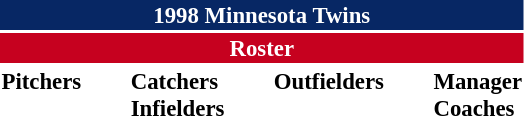<table class="toccolours" style="font-size: 95%;">
<tr>
<th colspan="10" style="background-color: #072764; color: #FFFFFF; text-align: center;">1998 Minnesota Twins</th>
</tr>
<tr>
<td colspan="10" style="background-color: #c6011f; color: white; text-align: center;"><strong>Roster</strong></td>
</tr>
<tr>
<td valign="top"><strong>Pitchers</strong><br>















</td>
<td width="25px"></td>
<td valign="top"><strong>Catchers</strong><br>


<strong>Infielders</strong>











</td>
<td width="25px"></td>
<td valign="top"><strong>Outfielders</strong><br>




</td>
<td width="25px"></td>
<td valign="top"><strong>Manager</strong><br>
<strong>Coaches</strong>




</td>
</tr>
<tr>
</tr>
</table>
